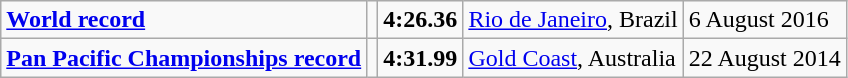<table class="wikitable">
<tr>
<td><strong><a href='#'>World record</a></strong></td>
<td></td>
<td><strong>4:26.36</strong></td>
<td><a href='#'>Rio de Janeiro</a>, Brazil</td>
<td>6 August 2016</td>
</tr>
<tr>
<td><strong><a href='#'>Pan Pacific Championships record</a></strong></td>
<td></td>
<td><strong>4:31.99</strong></td>
<td><a href='#'>Gold Coast</a>, Australia</td>
<td>22 August 2014</td>
</tr>
</table>
